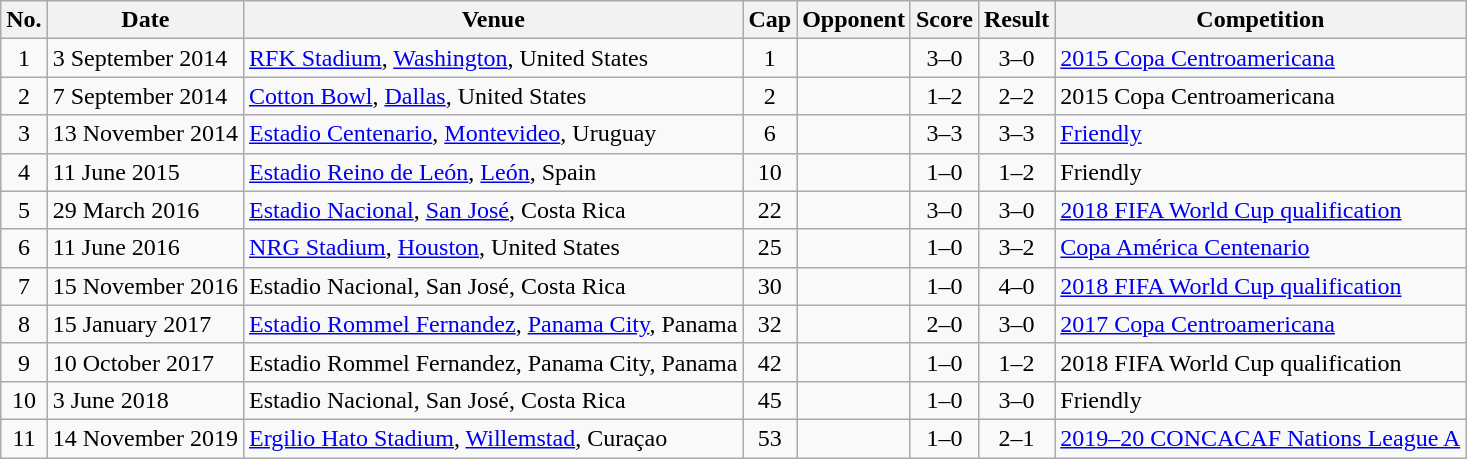<table class="wikitable sortable">
<tr>
<th scope="col">No.</th>
<th scope="col" data-sort-type="date">Date</th>
<th scope="col">Venue</th>
<th scope="col">Cap</th>
<th scope="col">Opponent</th>
<th scope="col">Score</th>
<th scope="col">Result</th>
<th scope="col">Competition</th>
</tr>
<tr>
<td style="text-align:center">1</td>
<td>3 September 2014</td>
<td><a href='#'>RFK Stadium</a>, <a href='#'>Washington</a>, United States</td>
<td style="text-align:center">1</td>
<td></td>
<td style="text-align:center">3–0</td>
<td style="text-align:center">3–0</td>
<td><a href='#'>2015 Copa Centroamericana</a></td>
</tr>
<tr>
<td style="text-align:center">2</td>
<td>7 September 2014</td>
<td><a href='#'>Cotton Bowl</a>, <a href='#'>Dallas</a>, United States</td>
<td style="text-align:center">2</td>
<td></td>
<td style="text-align:center">1–2</td>
<td style="text-align:center">2–2</td>
<td>2015 Copa Centroamericana</td>
</tr>
<tr>
<td style="text-align:center">3</td>
<td>13 November 2014</td>
<td><a href='#'>Estadio Centenario</a>, <a href='#'>Montevideo</a>, Uruguay</td>
<td style="text-align:center">6</td>
<td></td>
<td style="text-align:center">3–3</td>
<td style="text-align:center">3–3</td>
<td><a href='#'>Friendly</a></td>
</tr>
<tr>
<td style="text-align:center">4</td>
<td>11 June 2015</td>
<td><a href='#'>Estadio Reino de León</a>, <a href='#'>León</a>, Spain</td>
<td style="text-align:center">10</td>
<td></td>
<td style="text-align:center">1–0</td>
<td style="text-align:center">1–2</td>
<td>Friendly</td>
</tr>
<tr>
<td style="text-align:center">5</td>
<td>29 March 2016</td>
<td><a href='#'>Estadio Nacional</a>, <a href='#'>San José</a>, Costa Rica</td>
<td style="text-align:center">22</td>
<td></td>
<td style="text-align:center">3–0</td>
<td style="text-align:center">3–0</td>
<td><a href='#'>2018 FIFA World Cup qualification</a></td>
</tr>
<tr>
<td style="text-align:center">6</td>
<td>11 June 2016</td>
<td><a href='#'>NRG Stadium</a>, <a href='#'>Houston</a>, United States</td>
<td style="text-align:center">25</td>
<td></td>
<td style="text-align:center">1–0</td>
<td style="text-align:center">3–2</td>
<td><a href='#'>Copa América Centenario</a></td>
</tr>
<tr>
<td style="text-align:center">7</td>
<td>15 November 2016</td>
<td>Estadio Nacional, San José, Costa Rica</td>
<td style="text-align:center">30</td>
<td></td>
<td style="text-align:center">1–0</td>
<td style="text-align:center">4–0</td>
<td><a href='#'>2018 FIFA World Cup qualification</a></td>
</tr>
<tr>
<td style="text-align:center">8</td>
<td>15 January 2017</td>
<td><a href='#'>Estadio Rommel Fernandez</a>, <a href='#'>Panama City</a>, Panama</td>
<td style="text-align:center">32</td>
<td></td>
<td style="text-align:center">2–0</td>
<td style="text-align:center">3–0</td>
<td><a href='#'>2017 Copa Centroamericana</a></td>
</tr>
<tr>
<td style="text-align:center">9</td>
<td>10 October 2017</td>
<td>Estadio Rommel Fernandez, Panama City, Panama</td>
<td style="text-align:center">42</td>
<td></td>
<td style="text-align:center">1–0</td>
<td style="text-align:center">1–2</td>
<td>2018 FIFA World Cup qualification</td>
</tr>
<tr>
<td style="text-align:center">10</td>
<td>3 June 2018</td>
<td>Estadio Nacional, San José, Costa Rica</td>
<td style="text-align:center">45</td>
<td></td>
<td style="text-align:center">1–0</td>
<td style="text-align:center">3–0</td>
<td>Friendly</td>
</tr>
<tr>
<td style="text-align:center">11</td>
<td>14 November 2019</td>
<td><a href='#'>Ergilio Hato Stadium</a>, <a href='#'>Willemstad</a>, Curaçao</td>
<td style="text-align:center">53</td>
<td></td>
<td style="text-align:center">1–0</td>
<td style="text-align:center">2–1</td>
<td><a href='#'>2019–20 CONCACAF Nations League A</a></td>
</tr>
</table>
